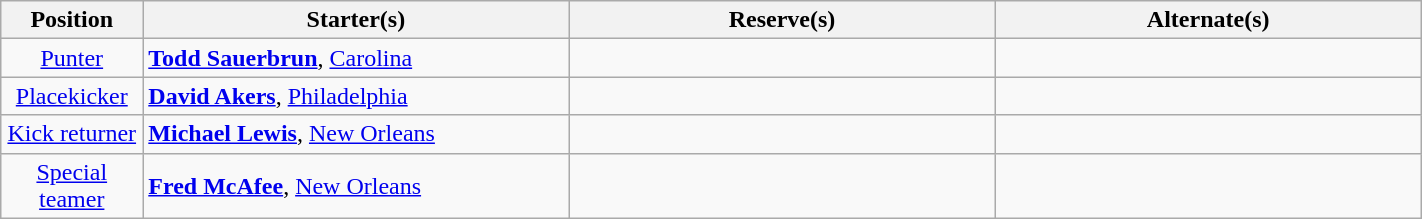<table class="wikitable" style="width:75%;">
<tr>
<th style="width:10%;">Position</th>
<th style="width:30%;">Starter(s)</th>
<th style="width:30%;">Reserve(s)</th>
<th style="width:30%;">Alternate(s)</th>
</tr>
<tr>
<td align=center><a href='#'>Punter</a></td>
<td> <strong><a href='#'>Todd Sauerbrun</a></strong>, <a href='#'>Carolina</a></td>
<td></td>
<td></td>
</tr>
<tr>
<td align=center><a href='#'>Placekicker</a></td>
<td> <strong><a href='#'>David Akers</a></strong>, <a href='#'>Philadelphia</a></td>
<td></td>
<td></td>
</tr>
<tr>
<td align=center><a href='#'>Kick returner</a></td>
<td> <strong><a href='#'>Michael Lewis</a></strong>, <a href='#'>New Orleans</a></td>
<td></td>
<td></td>
</tr>
<tr>
<td align=center><a href='#'>Special teamer</a></td>
<td> <strong><a href='#'>Fred McAfee</a></strong>, <a href='#'>New Orleans</a></td>
<td></td>
<td></td>
</tr>
</table>
